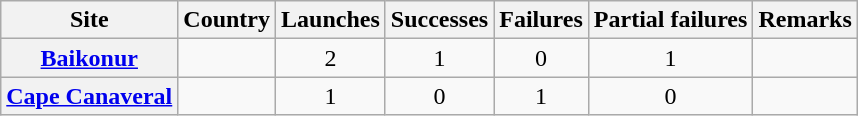<table class="wikitable sortable" style="text-align:center;">
<tr>
<th scope=col>Site</th>
<th scope=col>Country</th>
<th scope=col>Launches</th>
<th scope=col>Successes</th>
<th scope=col>Failures</th>
<th scope=col>Partial failures</th>
<th scope=col>Remarks</th>
</tr>
<tr>
<th scope=row><a href='#'>Baikonur</a></th>
<td style="text-align:left;"></td>
<td>2</td>
<td>1</td>
<td>0</td>
<td>1</td>
<td></td>
</tr>
<tr>
<th scope=row><a href='#'>Cape Canaveral</a></th>
<td style="text-align:left;"></td>
<td>1</td>
<td>0</td>
<td>1</td>
<td>0</td>
<td></td>
</tr>
</table>
